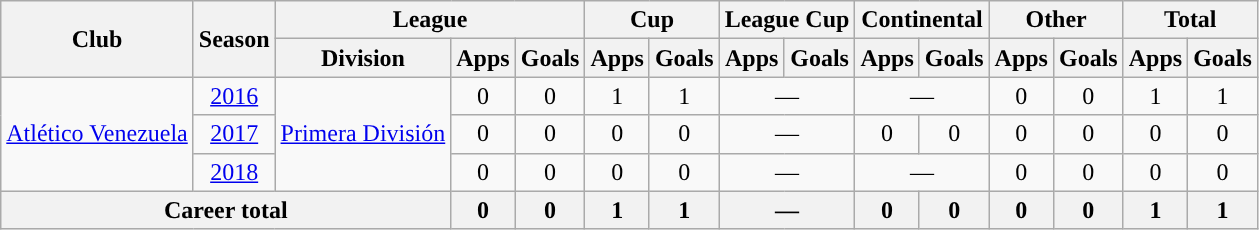<table class="wikitable" style="text-align:center">
<tr>
<th rowspan="2">Club</th>
<th rowspan="2">Season</th>
<th colspan="3">League</th>
<th colspan="2">Cup</th>
<th colspan="2">League Cup</th>
<th colspan="2">Continental</th>
<th colspan="2">Other</th>
<th colspan="2">Total</th>
</tr>
<tr>
<th>Division</th>
<th>Apps</th>
<th>Goals</th>
<th>Apps</th>
<th>Goals</th>
<th>Apps</th>
<th>Goals</th>
<th>Apps</th>
<th>Goals</th>
<th>Apps</th>
<th>Goals</th>
<th>Apps</th>
<th>Goals</th>
</tr>
<tr>
<td rowspan="3"><a href='#'>Atlético Venezuela</a></td>
<td><a href='#'>2016</a></td>
<td rowspan="3"><a href='#'>Primera División</a></td>
<td>0</td>
<td>0</td>
<td>1</td>
<td>1</td>
<td colspan="2">—</td>
<td colspan="2">—</td>
<td>0</td>
<td>0</td>
<td>1</td>
<td>1</td>
</tr>
<tr>
<td><a href='#'>2017</a></td>
<td>0</td>
<td>0</td>
<td>0</td>
<td>0</td>
<td colspan="2">—</td>
<td>0</td>
<td>0</td>
<td>0</td>
<td>0</td>
<td>0</td>
<td>0</td>
</tr>
<tr>
<td><a href='#'>2018</a></td>
<td>0</td>
<td>0</td>
<td>0</td>
<td>0</td>
<td colspan="2">—</td>
<td colspan="2">—</td>
<td>0</td>
<td>0</td>
<td>0</td>
<td>0</td>
</tr>
<tr>
<th colspan="3">Career total</th>
<th>0</th>
<th>0</th>
<th>1</th>
<th>1</th>
<th colspan="2">—</th>
<th>0</th>
<th>0</th>
<th>0</th>
<th>0</th>
<th>1</th>
<th>1</th>
</tr>
</table>
